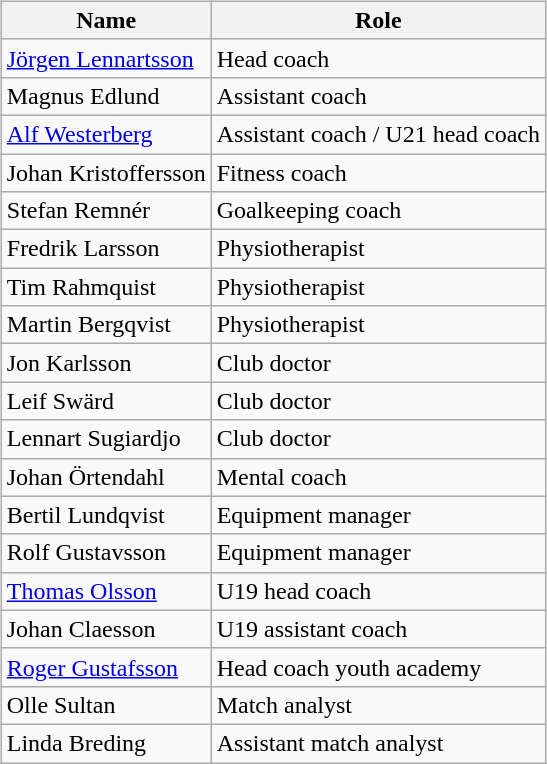<table>
<tr>
<td valign="top"><br><table class="wikitable">
<tr>
<th>Name</th>
<th>Role</th>
</tr>
<tr>
<td> <a href='#'>Jörgen Lennartsson</a></td>
<td>Head coach</td>
</tr>
<tr>
<td> Magnus Edlund</td>
<td>Assistant coach</td>
</tr>
<tr>
<td> <a href='#'>Alf Westerberg</a></td>
<td>Assistant coach / U21 head coach</td>
</tr>
<tr>
<td> Johan Kristoffersson</td>
<td>Fitness coach</td>
</tr>
<tr>
<td> Stefan Remnér</td>
<td>Goalkeeping coach</td>
</tr>
<tr>
<td> Fredrik Larsson</td>
<td>Physiotherapist</td>
</tr>
<tr>
<td> Tim Rahmquist</td>
<td>Physiotherapist</td>
</tr>
<tr>
<td> Martin Bergqvist</td>
<td>Physiotherapist</td>
</tr>
<tr>
<td> Jon Karlsson</td>
<td>Club doctor</td>
</tr>
<tr>
<td> Leif Swärd</td>
<td>Club doctor</td>
</tr>
<tr>
<td> Lennart Sugiardjo</td>
<td>Club doctor</td>
</tr>
<tr>
<td> Johan Örtendahl</td>
<td>Mental coach</td>
</tr>
<tr>
<td> Bertil Lundqvist</td>
<td>Equipment manager</td>
</tr>
<tr>
<td> Rolf Gustavsson</td>
<td>Equipment manager</td>
</tr>
<tr>
<td> <a href='#'>Thomas Olsson</a></td>
<td>U19 head coach</td>
</tr>
<tr>
<td> Johan Claesson</td>
<td>U19 assistant coach</td>
</tr>
<tr>
<td> <a href='#'>Roger Gustafsson</a></td>
<td>Head coach youth academy</td>
</tr>
<tr>
<td> Olle Sultan</td>
<td>Match analyst</td>
</tr>
<tr>
<td> Linda Breding</td>
<td>Assistant match analyst</td>
</tr>
</table>
</td>
</tr>
</table>
